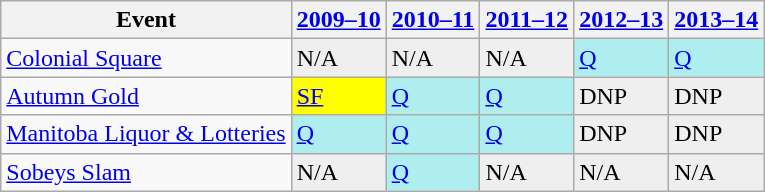<table class="wikitable" border="1">
<tr>
<th>Event</th>
<th><a href='#'>2009–10</a></th>
<th><a href='#'>2010–11</a></th>
<th><a href='#'>2011–12</a></th>
<th><a href='#'>2012–13</a></th>
<th><a href='#'>2013–14</a></th>
</tr>
<tr>
<td><a href='#'>Colonial Square</a></td>
<td style="background:#EFEFEF;">N/A</td>
<td style="background:#EFEFEF;">N/A</td>
<td style="background:#EFEFEF;">N/A</td>
<td style="background:#afeeee;"><a href='#'>Q</a></td>
<td style="background:#afeeee;"><a href='#'>Q</a></td>
</tr>
<tr>
<td><a href='#'>Autumn Gold</a></td>
<td style="background:yellow;"><a href='#'>SF</a></td>
<td style="background:#afeeee;"><a href='#'>Q</a></td>
<td style="background:#afeeee;"><a href='#'>Q</a></td>
<td style="background:#EFEFEF;">DNP</td>
<td style="background:#EFEFEF;">DNP</td>
</tr>
<tr>
<td><a href='#'>Manitoba Liquor & Lotteries</a></td>
<td style="background:#afeeee;"><a href='#'>Q</a></td>
<td style="background:#afeeee;"><a href='#'>Q</a></td>
<td style="background:#afeeee;"><a href='#'>Q</a></td>
<td style="background:#EFEFEF;">DNP</td>
<td style="background:#EFEFEF;">DNP</td>
</tr>
<tr>
<td><a href='#'>Sobeys Slam</a></td>
<td style="background:#EFEFEF;">N/A</td>
<td style="background:#afeeee;"><a href='#'>Q</a></td>
<td style="background:#EFEFEF;">N/A</td>
<td style="background:#EFEFEF;">N/A</td>
<td style="background:#EFEFEF;">N/A</td>
</tr>
</table>
